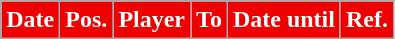<table class="wikitable plainrowheaders sortable">
<tr>
<th style="background:#E00; color:white;">Date</th>
<th style="background:#E00; color:white;">Pos.</th>
<th style="background:#E00; color:white;">Player</th>
<th style="background:#E00; color:white;">To</th>
<th style="background:#E00; color:white;">Date until</th>
<th style="background:#E00; color:white;">Ref.</th>
</tr>
</table>
